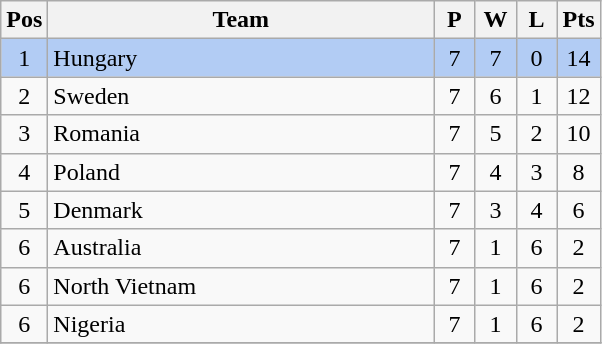<table class="wikitable" style="font-size: 100%">
<tr>
<th width=15>Pos</th>
<th width=250>Team</th>
<th width=20>P</th>
<th width=20>W</th>
<th width=20>L</th>
<th width=20>Pts</th>
</tr>
<tr align=center style="background: #b2ccf4;">
<td>1</td>
<td align="left"> Hungary</td>
<td>7</td>
<td>7</td>
<td>0</td>
<td>14</td>
</tr>
<tr align=center>
<td>2</td>
<td align="left"> Sweden</td>
<td>7</td>
<td>6</td>
<td>1</td>
<td>12</td>
</tr>
<tr align=center>
<td>3</td>
<td align="left"> Romania</td>
<td>7</td>
<td>5</td>
<td>2</td>
<td>10</td>
</tr>
<tr align=center>
<td>4</td>
<td align="left"> Poland</td>
<td>7</td>
<td>4</td>
<td>3</td>
<td>8</td>
</tr>
<tr align=center>
<td>5</td>
<td align="left"> Denmark</td>
<td>7</td>
<td>3</td>
<td>4</td>
<td>6</td>
</tr>
<tr align=center>
<td>6</td>
<td align="left"> Australia</td>
<td>7</td>
<td>1</td>
<td>6</td>
<td>2</td>
</tr>
<tr align=center>
<td>6</td>
<td align="left"> North Vietnam</td>
<td>7</td>
<td>1</td>
<td>6</td>
<td>2</td>
</tr>
<tr align=center>
<td>6</td>
<td align="left"> Nigeria</td>
<td>7</td>
<td>1</td>
<td>6</td>
<td>2</td>
</tr>
<tr align=center>
</tr>
</table>
